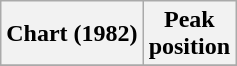<table class="wikitable">
<tr>
<th>Chart (1982)</th>
<th>Peak<br>position</th>
</tr>
<tr>
</tr>
</table>
